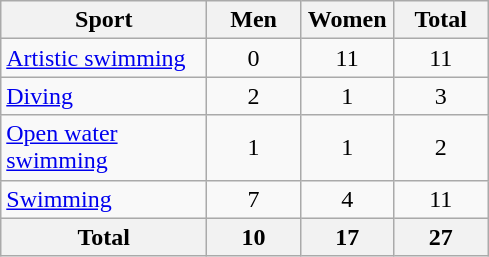<table class="wikitable sortable" style="text-align:center;">
<tr>
<th width=130>Sport</th>
<th width=55>Men</th>
<th width=55>Women</th>
<th width=55>Total</th>
</tr>
<tr>
<td align=left><a href='#'>Artistic swimming</a></td>
<td>0</td>
<td>11</td>
<td>11</td>
</tr>
<tr>
<td align=left><a href='#'>Diving</a></td>
<td>2</td>
<td>1</td>
<td>3</td>
</tr>
<tr>
<td align=left><a href='#'>Open water swimming</a></td>
<td>1</td>
<td>1</td>
<td>2</td>
</tr>
<tr>
<td align=left><a href='#'>Swimming</a></td>
<td>7</td>
<td>4</td>
<td>11</td>
</tr>
<tr>
<th>Total</th>
<th>10</th>
<th>17</th>
<th><strong>27</strong></th>
</tr>
</table>
